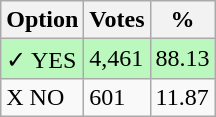<table class="wikitable">
<tr>
<th>Option</th>
<th>Votes</th>
<th>%</th>
</tr>
<tr>
<td style=background:#bbf8be>✓ YES</td>
<td style=background:#bbf8be>4,461</td>
<td style=background:#bbf8be>88.13</td>
</tr>
<tr>
<td>X NO</td>
<td>601</td>
<td>11.87</td>
</tr>
</table>
